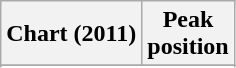<table class="wikitable sortable">
<tr>
<th align="left">Chart (2011)</th>
<th align="center">Peak<br>position</th>
</tr>
<tr>
</tr>
<tr>
</tr>
</table>
